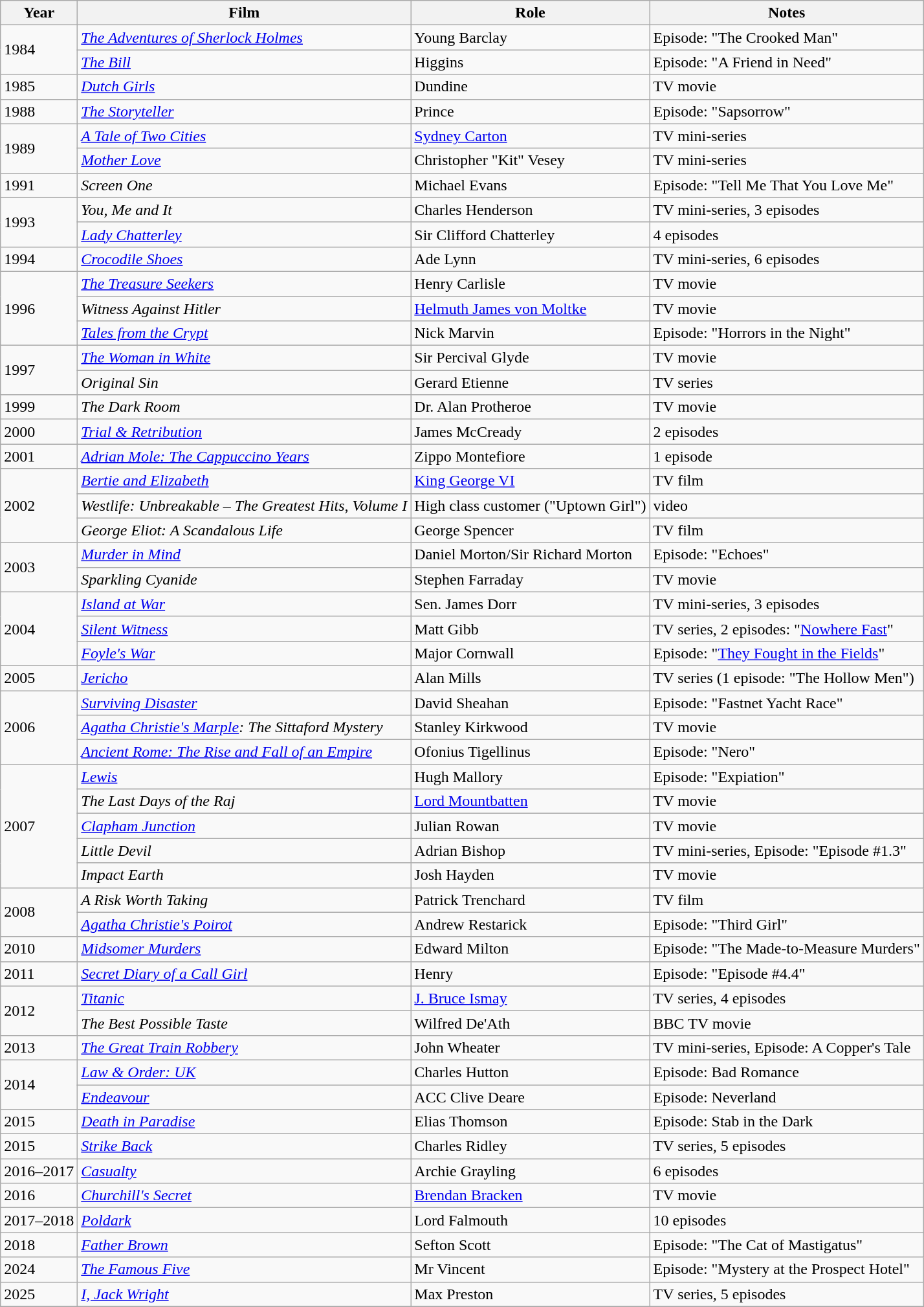<table class="wikitable">
<tr>
<th>Year</th>
<th>Film</th>
<th>Role</th>
<th>Notes</th>
</tr>
<tr>
<td rowspan="2">1984</td>
<td><em><a href='#'>The Adventures of Sherlock Holmes</a></em></td>
<td>Young Barclay</td>
<td>Episode: "The Crooked Man"</td>
</tr>
<tr>
<td><em><a href='#'>The Bill</a></em></td>
<td>Higgins</td>
<td>Episode: "A Friend in Need"</td>
</tr>
<tr>
<td>1985</td>
<td><em><a href='#'>Dutch Girls</a></em></td>
<td>Dundine</td>
<td>TV movie</td>
</tr>
<tr>
<td>1988</td>
<td><em><a href='#'>The Storyteller</a></em></td>
<td>Prince</td>
<td>Episode: "Sapsorrow"</td>
</tr>
<tr>
<td rowspan="2">1989</td>
<td><em><a href='#'>A Tale of Two Cities</a></em></td>
<td><a href='#'>Sydney Carton</a></td>
<td>TV mini-series</td>
</tr>
<tr>
<td><em><a href='#'>Mother Love</a></em></td>
<td>Christopher "Kit" Vesey</td>
<td>TV mini-series</td>
</tr>
<tr>
<td>1991</td>
<td><em>Screen One</em></td>
<td>Michael Evans</td>
<td>Episode: "Tell Me That You Love Me"</td>
</tr>
<tr>
<td rowspan="2">1993</td>
<td><em>You, Me and It</em></td>
<td>Charles Henderson</td>
<td>TV mini-series, 3 episodes</td>
</tr>
<tr>
<td><em><a href='#'>Lady Chatterley</a></em></td>
<td>Sir Clifford Chatterley</td>
<td>4 episodes</td>
</tr>
<tr>
<td>1994</td>
<td><em><a href='#'>Crocodile Shoes</a></em></td>
<td>Ade Lynn</td>
<td>TV mini-series, 6 episodes</td>
</tr>
<tr>
<td rowspan="3">1996</td>
<td><em><a href='#'>The Treasure Seekers</a></em></td>
<td>Henry Carlisle</td>
<td>TV movie</td>
</tr>
<tr>
<td><em>Witness Against Hitler</em></td>
<td><a href='#'>Helmuth James von Moltke</a></td>
<td>TV movie</td>
</tr>
<tr>
<td><em><a href='#'>Tales from the Crypt</a></em></td>
<td>Nick Marvin</td>
<td>Episode: "Horrors in the Night"</td>
</tr>
<tr>
<td rowspan="2">1997</td>
<td><em><a href='#'>The Woman in White</a></em></td>
<td>Sir Percival Glyde</td>
<td>TV movie</td>
</tr>
<tr>
<td><em>Original Sin</em></td>
<td>Gerard Etienne</td>
<td>TV series</td>
</tr>
<tr>
<td>1999</td>
<td><em>The Dark Room</em></td>
<td>Dr. Alan Protheroe</td>
<td>TV movie</td>
</tr>
<tr>
<td>2000</td>
<td><em><a href='#'>Trial & Retribution</a></em></td>
<td>James McCready</td>
<td>2 episodes</td>
</tr>
<tr>
<td>2001</td>
<td><em><a href='#'>Adrian Mole: The Cappuccino Years</a></em></td>
<td>Zippo Montefiore</td>
<td>1 episode</td>
</tr>
<tr>
<td rowspan="3">2002</td>
<td><em><a href='#'>Bertie and Elizabeth</a></em></td>
<td><a href='#'>King George VI</a></td>
<td>TV film</td>
</tr>
<tr>
<td><em>Westlife: Unbreakable – The Greatest Hits, Volume I</em></td>
<td>High class customer ("Uptown Girl")</td>
<td>video</td>
</tr>
<tr>
<td><em>George Eliot: A Scandalous Life</em></td>
<td>George Spencer</td>
<td>TV film</td>
</tr>
<tr>
<td rowspan="2">2003</td>
<td><em><a href='#'>Murder in Mind</a></em></td>
<td>Daniel Morton/Sir Richard Morton</td>
<td>Episode: "Echoes"</td>
</tr>
<tr>
<td><em>Sparkling Cyanide</em></td>
<td>Stephen Farraday</td>
<td>TV movie</td>
</tr>
<tr>
<td rowspan="3">2004</td>
<td><em><a href='#'>Island at War</a></em></td>
<td>Sen. James Dorr</td>
<td>TV mini-series, 3 episodes</td>
</tr>
<tr>
<td><em><a href='#'>Silent Witness</a></em></td>
<td>Matt Gibb</td>
<td>TV series, 2 episodes: "<a href='#'>Nowhere Fast</a>"</td>
</tr>
<tr>
<td><em><a href='#'>Foyle's War</a></em></td>
<td>Major Cornwall</td>
<td>Episode: "<a href='#'>They Fought in the Fields</a>"</td>
</tr>
<tr>
<td>2005</td>
<td><em><a href='#'>Jericho</a></em></td>
<td>Alan Mills</td>
<td>TV series (1 episode: "The Hollow Men")</td>
</tr>
<tr>
<td rowspan="3">2006</td>
<td><em><a href='#'>Surviving Disaster</a></em></td>
<td>David Sheahan</td>
<td>Episode: "Fastnet Yacht Race"</td>
</tr>
<tr>
<td><em><a href='#'>Agatha Christie's Marple</a>: The Sittaford Mystery</em></td>
<td>Stanley Kirkwood</td>
<td>TV movie</td>
</tr>
<tr>
<td><em><a href='#'>Ancient Rome: The Rise and Fall of an Empire</a></em></td>
<td>Ofonius Tigellinus</td>
<td>Episode: "Nero"</td>
</tr>
<tr>
<td rowspan="5">2007</td>
<td><em><a href='#'>Lewis</a></em></td>
<td>Hugh Mallory</td>
<td>Episode: "Expiation"</td>
</tr>
<tr>
<td><em>The Last Days of the Raj</em></td>
<td><a href='#'>Lord Mountbatten</a></td>
<td>TV movie</td>
</tr>
<tr>
<td><em><a href='#'>Clapham Junction</a></em></td>
<td>Julian Rowan</td>
<td>TV movie</td>
</tr>
<tr>
<td><em>Little Devil</em></td>
<td>Adrian Bishop</td>
<td>TV mini-series, Episode: "Episode #1.3"</td>
</tr>
<tr>
<td><em>Impact Earth</em></td>
<td>Josh Hayden</td>
<td>TV movie</td>
</tr>
<tr>
<td rowspan="2">2008</td>
<td><em>A Risk Worth Taking</em></td>
<td>Patrick Trenchard</td>
<td>TV film</td>
</tr>
<tr>
<td><em><a href='#'>Agatha Christie's Poirot</a></em></td>
<td>Andrew Restarick</td>
<td>Episode: "Third Girl"</td>
</tr>
<tr>
<td>2010</td>
<td><em><a href='#'>Midsomer Murders</a></em></td>
<td>Edward Milton</td>
<td>Episode: "The Made-to-Measure Murders"</td>
</tr>
<tr>
<td>2011</td>
<td><em><a href='#'>Secret Diary of a Call Girl</a></em></td>
<td>Henry</td>
<td>Episode: "Episode #4.4"</td>
</tr>
<tr>
<td rowspan="2">2012</td>
<td><em><a href='#'>Titanic</a></em></td>
<td><a href='#'>J. Bruce Ismay</a></td>
<td>TV series, 4 episodes</td>
</tr>
<tr>
<td><em>The Best Possible Taste</em></td>
<td>Wilfred De'Ath</td>
<td>BBC TV movie</td>
</tr>
<tr>
<td rowspan="1">2013</td>
<td><em><a href='#'>The Great Train Robbery</a></em></td>
<td>John Wheater</td>
<td>TV mini-series, Episode: A Copper's Tale</td>
</tr>
<tr>
<td rowspan="2">2014</td>
<td><em><a href='#'>Law & Order: UK</a></em></td>
<td>Charles Hutton</td>
<td>Episode: Bad Romance</td>
</tr>
<tr>
<td><em><a href='#'>Endeavour</a></em></td>
<td>ACC Clive Deare</td>
<td>Episode: Neverland</td>
</tr>
<tr>
<td>2015</td>
<td><em><a href='#'>Death in Paradise</a></em></td>
<td>Elias Thomson</td>
<td>Episode: Stab in the Dark</td>
</tr>
<tr>
<td>2015</td>
<td><em><a href='#'>Strike Back</a></em></td>
<td>Charles Ridley</td>
<td>TV series, 5 episodes</td>
</tr>
<tr>
<td>2016–2017</td>
<td><a href='#'><em>Casualty</em></a></td>
<td>Archie Grayling</td>
<td>6 episodes</td>
</tr>
<tr>
<td>2016</td>
<td><em><a href='#'>Churchill's Secret</a></em></td>
<td><a href='#'>Brendan Bracken</a></td>
<td>TV movie</td>
</tr>
<tr>
<td>2017–2018</td>
<td><em><a href='#'>Poldark</a></em></td>
<td>Lord Falmouth</td>
<td>10 episodes</td>
</tr>
<tr>
<td>2018</td>
<td><a href='#'><em>Father Brown</em></a></td>
<td>Sefton Scott</td>
<td>Episode: "The Cat of Mastigatus"</td>
</tr>
<tr>
<td>2024</td>
<td><em><a href='#'>The Famous Five</a></em></td>
<td>Mr Vincent</td>
<td>Episode: "Mystery at the Prospect Hotel"</td>
</tr>
<tr>
<td>2025</td>
<td><a href='#'><em>I, Jack Wright</em></a></td>
<td>Max Preston</td>
<td>TV series, 5 episodes</td>
</tr>
<tr>
</tr>
</table>
